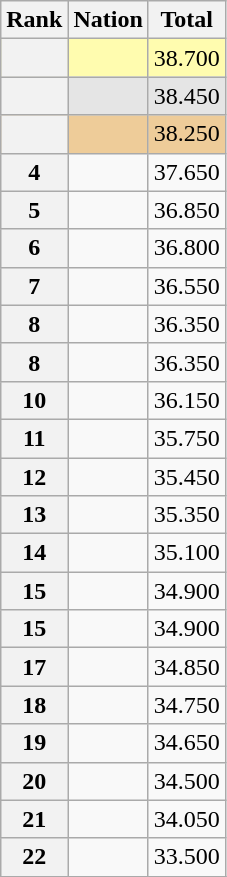<table class="wikitable sortable">
<tr>
<th>Rank</th>
<th>Nation</th>
<th>Total</th>
</tr>
<tr bgcolor=fffcaf>
<th></th>
<td></td>
<td>38.700</td>
</tr>
<tr bgcolor=e5e5e5>
<th></th>
<td></td>
<td>38.450</td>
</tr>
<tr bgcolor=eecc99>
<th></th>
<td></td>
<td>38.250</td>
</tr>
<tr>
<th>4</th>
<td></td>
<td>37.650</td>
</tr>
<tr>
<th>5</th>
<td></td>
<td>36.850</td>
</tr>
<tr>
<th>6</th>
<td></td>
<td>36.800</td>
</tr>
<tr>
<th>7</th>
<td></td>
<td>36.550</td>
</tr>
<tr>
<th>8</th>
<td></td>
<td>36.350</td>
</tr>
<tr>
<th>8</th>
<td></td>
<td>36.350</td>
</tr>
<tr>
<th>10</th>
<td></td>
<td>36.150</td>
</tr>
<tr>
<th>11</th>
<td></td>
<td>35.750</td>
</tr>
<tr>
<th>12</th>
<td></td>
<td>35.450</td>
</tr>
<tr>
<th>13</th>
<td></td>
<td>35.350</td>
</tr>
<tr>
<th>14</th>
<td></td>
<td>35.100</td>
</tr>
<tr>
<th>15</th>
<td></td>
<td>34.900</td>
</tr>
<tr>
<th>15</th>
<td></td>
<td>34.900</td>
</tr>
<tr>
<th>17</th>
<td></td>
<td>34.850</td>
</tr>
<tr>
<th>18</th>
<td></td>
<td>34.750</td>
</tr>
<tr>
<th>19</th>
<td></td>
<td>34.650</td>
</tr>
<tr>
<th>20</th>
<td></td>
<td>34.500</td>
</tr>
<tr>
<th>21</th>
<td></td>
<td>34.050</td>
</tr>
<tr>
<th>22</th>
<td></td>
<td>33.500</td>
</tr>
<tr>
</tr>
</table>
